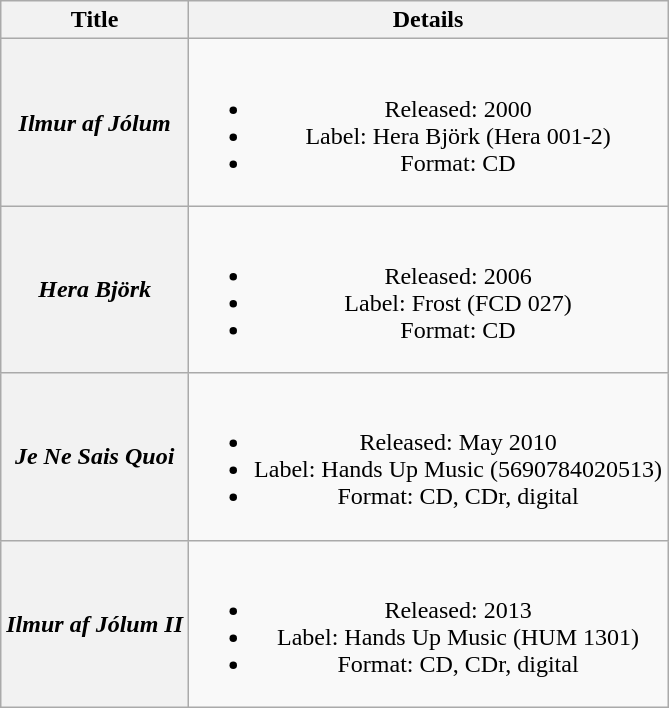<table class="wikitable plainrowheaders" style="text-align:center;" border="1">
<tr>
<th>Title</th>
<th>Details</th>
</tr>
<tr>
<th scope="row"><em>Ilmur af Jólum</em></th>
<td><br><ul><li>Released: 2000</li><li>Label: Hera Björk (Hera 001-2)</li><li>Format: CD</li></ul></td>
</tr>
<tr>
<th scope="row"><em>Hera Björk</em></th>
<td><br><ul><li>Released: 2006</li><li>Label: Frost (FCD 027)</li><li>Format: CD</li></ul></td>
</tr>
<tr>
<th scope="row"><em>Je Ne Sais Quoi</em></th>
<td><br><ul><li>Released: May 2010</li><li>Label: Hands Up Music (5690784020513)</li><li>Format: CD, CDr, digital</li></ul></td>
</tr>
<tr>
<th scope="row"><em>Ilmur af Jólum II</em></th>
<td><br><ul><li>Released: 2013</li><li>Label: Hands Up Music (HUM 1301)</li><li>Format: CD, CDr, digital</li></ul></td>
</tr>
</table>
